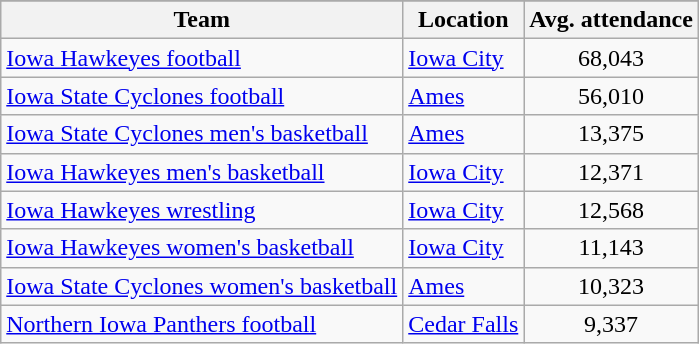<table class="wikitable sortable">
<tr>
</tr>
<tr>
<th>Team</th>
<th>Location</th>
<th>Avg. attendance</th>
</tr>
<tr>
<td><a href='#'>Iowa Hawkeyes football</a></td>
<td><a href='#'>Iowa City</a></td>
<td align=center>68,043</td>
</tr>
<tr>
<td><a href='#'>Iowa State Cyclones football</a></td>
<td><a href='#'>Ames</a></td>
<td align=center>56,010</td>
</tr>
<tr>
<td><a href='#'>Iowa State Cyclones men's basketball</a></td>
<td><a href='#'>Ames</a></td>
<td align=center>13,375</td>
</tr>
<tr>
<td><a href='#'>Iowa Hawkeyes men's basketball</a></td>
<td><a href='#'>Iowa City</a></td>
<td align=center>12,371</td>
</tr>
<tr>
<td><a href='#'>Iowa Hawkeyes wrestling</a></td>
<td><a href='#'>Iowa City</a></td>
<td align=center>12,568</td>
</tr>
<tr>
<td><a href='#'>Iowa Hawkeyes women's basketball</a></td>
<td><a href='#'>Iowa City</a></td>
<td align=center>11,143</td>
</tr>
<tr>
<td><a href='#'>Iowa State Cyclones women's basketball</a></td>
<td><a href='#'>Ames</a></td>
<td align=center>10,323</td>
</tr>
<tr>
<td><a href='#'>Northern Iowa Panthers football</a></td>
<td><a href='#'>Cedar Falls</a></td>
<td align=center>9,337</td>
</tr>
</table>
